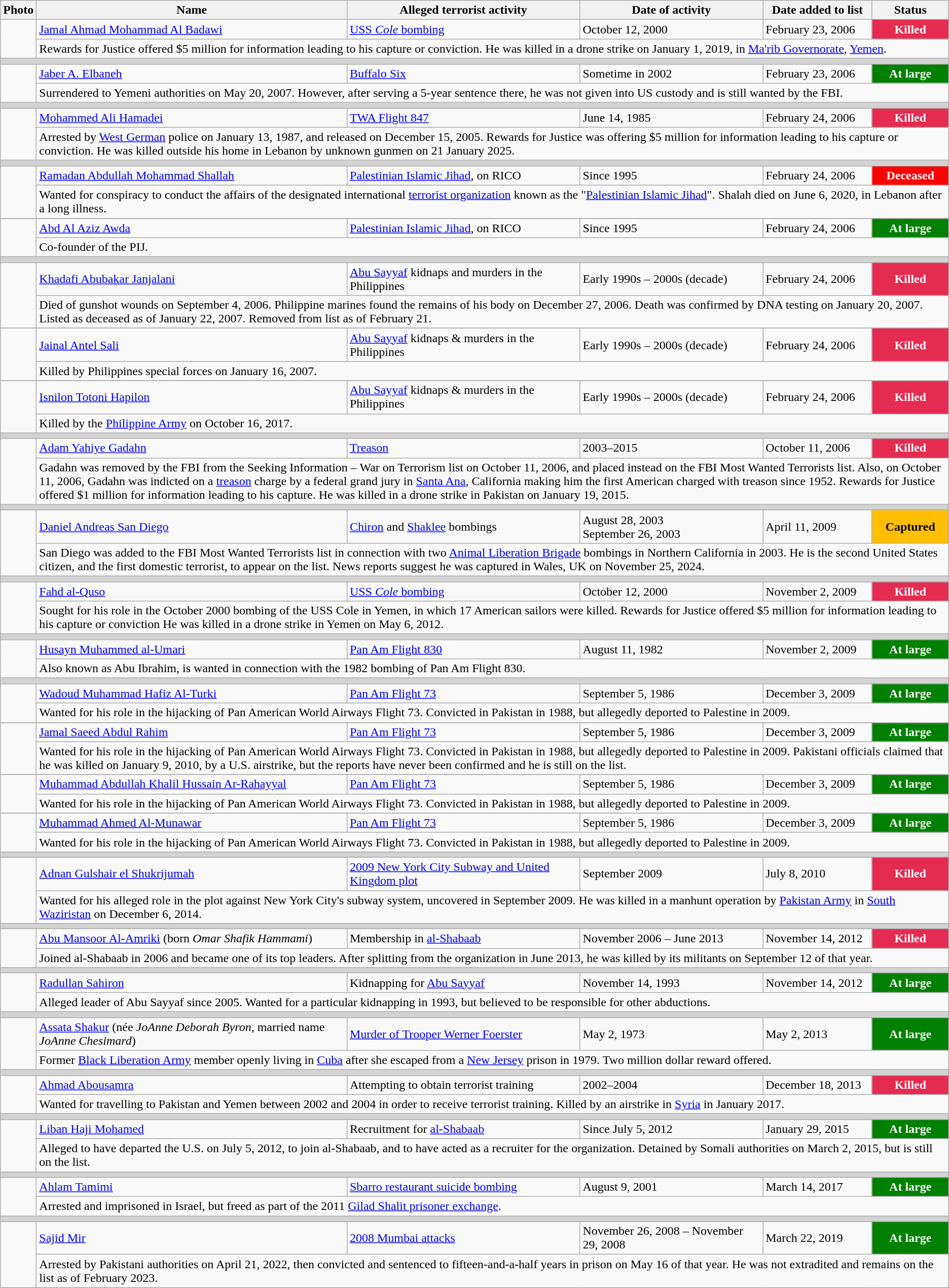<table class="wikitable">
<tr>
<th style="width:2em">Photo</th>
<th>Name</th>
<th>Alleged terrorist activity</th>
<th>Date of activity</th>
<th>Date added to list</th>
<th>Status</th>
</tr>
<tr>
<td rowSpan="2"></td>
<td style="height:10px;"><a href='#'>Jamal Ahmad Mohammad Al Badawi</a></td>
<td><a href='#'>USS <em>Cole</em> bombing</a></td>
<td>October 12, 2000</td>
<td>February 23, 2006</td>
<td style="background:#e52b50; color:white; text-align:center;"><strong>Killed</strong></td>
</tr>
<tr>
<td colspan="5" style="vertical-align:top;">Rewards for Justice offered $5 million for information leading to his capture or conviction. He was killed in a drone strike on January 1, 2019, in <a href='#'>Ma'rib Governorate</a>, <a href='#'>Yemen</a>.</td>
</tr>
<tr>
<td colspan="6" style="background:lightgrey;"></td>
</tr>
<tr>
<td rowSpan="2"></td>
<td style="height:10px;"><a href='#'>Jaber A. Elbaneh</a></td>
<td><a href='#'>Buffalo Six</a></td>
<td>Sometime in 2002</td>
<td>February 23, 2006</td>
<td style="background:green; color:white; text-align:center;"><strong>At large</strong></td>
</tr>
<tr>
<td colspan="5" style="vertical-align:top;">Surrendered to Yemeni authorities on May 20, 2007. However, after serving a 5-year sentence there, he was not given into US custody and is still wanted by the FBI.</td>
</tr>
<tr>
<td colspan="6" style="background:lightgrey;"></td>
</tr>
<tr>
<td rowSpan="2"></td>
<td style="height:10px;"><a href='#'>Mohammed Ali Hamadei</a></td>
<td><a href='#'>TWA Flight 847</a></td>
<td>June 14, 1985</td>
<td>February 24, 2006</td>
<td style="background:#e52b50; color:white; text-align:center;"><strong>Killed</strong></td>
</tr>
<tr>
<td colspan="5" style="vertical-align:top;">Arrested by <a href='#'>West German</a> police on January 13, 1987, and released on December 15, 2005. Rewards for Justice was offering $5 million for information leading to his capture or conviction. He was killed outside his home in Lebanon by unknown gunmen on 21 January 2025.</td>
</tr>
<tr>
<td colspan="6" style="background:lightgrey;"></td>
</tr>
<tr>
<td rowSpan="2"></td>
<td style="height:10px;"><a href='#'>Ramadan Abdullah Mohammad Shallah</a></td>
<td><a href='#'>Palestinian Islamic Jihad</a>, on RICO</td>
<td>Since 1995</td>
<td>February 24, 2006</td>
<td style="background:red; color:white; text-align:center;"><strong>Deceased</strong></td>
</tr>
<tr>
<td colspan="5" style="vertical-align:top;">Wanted for conspiracy to conduct the affairs of the designated international <a href='#'>terrorist organization</a> known as the "<a href='#'>Palestinian Islamic Jihad</a>". Shalah died on June 6, 2020, in Lebanon after a long illness.</td>
</tr>
<tr>
</tr>
<tr>
<td rowSpan=2></td>
<td style="height:10px;"><a href='#'>Abd Al Aziz Awda</a></td>
<td><a href='#'>Palestinian Islamic Jihad</a>, on RICO</td>
<td>Since 1995</td>
<td>February 24, 2006</td>
<td style="background:green; color:white; text-align:center;"><strong>At large</strong></td>
</tr>
<tr>
<td colspan="5" style="vertical-align:top;">Co-founder of the PIJ.</td>
</tr>
<tr>
<td colspan="6" style="background:lightgrey;"></td>
</tr>
<tr>
<td rowSpan="2"></td>
<td style="height:10px;"><a href='#'>Khadafi Abubakar Janjalani</a></td>
<td><a href='#'>Abu Sayyaf</a> kidnaps and murders in the Philippines</td>
<td>Early 1990s – 2000s (decade)</td>
<td>February 24, 2006</td>
<td style="background:#e52b50; color:white; text-align:center;"><strong>Killed</strong></td>
</tr>
<tr>
<td colspan="5" style="vertical-align:top;">Died of gunshot wounds on September 4, 2006. Philippine marines found the remains of his body on December 27, 2006. Death was confirmed by DNA testing on January 20, 2007. Listed as deceased as of January 22, 2007. Removed from list as of February 21.</td>
</tr>
<tr>
</tr>
<tr>
<td rowSpan="2"></td>
<td style="height:10px;"><a href='#'>Jainal Antel Sali</a></td>
<td><a href='#'>Abu Sayyaf</a> kidnaps & murders in the Philippines</td>
<td>Early 1990s – 2000s (decade)</td>
<td>February 24, 2006</td>
<td style="background:#e52b50; color:white; text-align:center;"><strong>Killed</strong></td>
</tr>
<tr>
<td colspan="5" style="vertical-align:top;">Killed by Philippines special forces on January 16, 2007.</td>
</tr>
<tr>
</tr>
<tr>
<td rowSpan="2"></td>
<td style="height:10px;"><a href='#'>Isnilon Totoni Hapilon</a></td>
<td><a href='#'>Abu Sayyaf</a> kidnaps & murders in the Philippines</td>
<td>Early 1990s – 2000s (decade)</td>
<td>February 24, 2006</td>
<td style="background:#e52b50; color:white; text-align:center;"><strong>Killed</strong></td>
</tr>
<tr>
<td colspan="5" style="vertical-align:top;">Killed by the <a href='#'>Philippine Army</a> on October 16, 2017.</td>
</tr>
<tr>
<td colspan="6" style="background:lightgrey;"></td>
</tr>
<tr>
<td rowSpan="2"></td>
<td style="height:10px;"><a href='#'>Adam Yahiye Gadahn</a></td>
<td><a href='#'>Treason</a></td>
<td>2003–2015</td>
<td>October 11, 2006</td>
<td style="background:#e52b50; color:white; text-align:center;"><strong>Killed</strong></td>
</tr>
<tr>
<td colspan="5" style="vertical-align:top;">Gadahn was removed by the FBI from the Seeking Information – War on Terrorism list on October 11, 2006, and placed instead on the FBI Most Wanted Terrorists list. Also, on October 11, 2006, Gadahn was indicted on a <a href='#'>treason</a> charge by a federal grand jury in <a href='#'>Santa Ana</a>, California making him the first American charged with treason since 1952. Rewards for Justice offered $1 million for information leading to his capture. He was killed in a drone strike in Pakistan on January 19, 2015.</td>
</tr>
<tr>
<td colspan="6" style="background:lightgrey;"></td>
</tr>
<tr>
<td rowSpan="2"></td>
<td style="height:10px;"><a href='#'>Daniel Andreas San Diego</a></td>
<td><a href='#'>Chiron</a> and <a href='#'>Shaklee</a> bombings</td>
<td>August 28, 2003<br>September 26, 2003</td>
<td>April 11, 2009</td>
<td style="background:#ffbf00; color:black; text-align:center;"><strong>Captured</strong></td>
</tr>
<tr>
<td colspan="5" style="vertical-align:top;">San Diego was added to the FBI Most Wanted Terrorists list in connection with two <a href='#'>Animal Liberation Brigade</a> bombings in Northern California in 2003. He is the second United States citizen, and the first domestic terrorist, to appear on the list. News reports suggest he was captured in Wales, UK on November 25, 2024.</td>
</tr>
<tr>
<td colspan="6" style="background:lightgrey;"></td>
</tr>
<tr>
<td rowSpan="2"></td>
<td style="height:10px;"><a href='#'>Fahd al-Quso</a></td>
<td><a href='#'>USS <em>Cole</em> bombing</a></td>
<td>October 12, 2000</td>
<td>November 2, 2009</td>
<td style="background:#e52b50; color:white; text-align:center;"><strong>Killed</strong></td>
</tr>
<tr>
<td colspan="5" style="vertical-align:top;">Sought for his role in the October 2000 bombing of the USS Cole in Yemen, in which 17 American sailors were killed. Rewards for Justice offered $5 million for information leading to his capture or conviction He was killed in a drone strike in Yemen on May 6, 2012.</td>
</tr>
<tr>
<td colspan="6" style="background:lightgrey;"></td>
</tr>
<tr>
<td rowSpan="2"></td>
<td style="height:10px;"><a href='#'>Husayn Muhammed al-Umari</a></td>
<td><a href='#'>Pan Am Flight 830</a></td>
<td>August 11, 1982</td>
<td>November 2, 2009</td>
<td style="background:green; color:white; text-align:center;"><strong>At large</strong></td>
</tr>
<tr>
<td colspan="5" style="vertical-align:top;">Also known as Abu Ibrahim, is wanted in connection with the 1982 bombing of Pan Am Flight 830.</td>
</tr>
<tr>
<td colspan="6" style="background:lightgrey;"></td>
</tr>
<tr>
<td rowSpan="2"></td>
<td style="height:10px;"><a href='#'>Wadoud Muhammad Hafiz Al-Turki</a></td>
<td><a href='#'>Pan Am Flight 73</a></td>
<td>September 5, 1986</td>
<td>December 3, 2009</td>
<td style="background:green; color:white; text-align:center;"><strong>At large</strong></td>
</tr>
<tr>
<td colspan="5" style="vertical-align:top;">Wanted for his role in the hijacking of Pan American World Airways Flight 73. Convicted in Pakistan in 1988, but allegedly deported to Palestine in 2009.</td>
</tr>
<tr>
</tr>
<tr>
<td rowSpan="2"> </td>
<td style="height:10px;"><a href='#'>Jamal Saeed Abdul Rahim</a></td>
<td><a href='#'>Pan Am Flight 73</a></td>
<td>September 5, 1986</td>
<td>December 3, 2009</td>
<td style="background:green; color:white; text-align:center;"><strong>At large</strong></td>
</tr>
<tr>
<td colspan="5" style="vertical-align:top;">Wanted for his role in the hijacking of Pan American World Airways Flight 73. Convicted in Pakistan in 1988, but allegedly deported to Palestine in 2009. Pakistani officials claimed that he was killed on January 9, 2010, by a U.S. airstrike, but the reports have never been confirmed and he is still on the list.</td>
</tr>
<tr>
</tr>
<tr>
<td rowSpan="2"></td>
<td style="height:10px;"><a href='#'>Muhammad Abdullah Khalil Hussain Ar-Rahayyal</a></td>
<td><a href='#'>Pan Am Flight 73</a></td>
<td>September 5, 1986</td>
<td>December 3, 2009</td>
<td style="background:green; color:white; text-align:center;"><strong>At large</strong></td>
</tr>
<tr>
<td colspan="5" style="vertical-align:top;">Wanted for his role in the hijacking of Pan American World Airways Flight 73. Convicted in Pakistan in 1988, but allegedly deported to Palestine in 2009.</td>
</tr>
<tr>
</tr>
<tr>
<td rowSpan="2"></td>
<td style="height:10px;"><a href='#'>Muhammad Ahmed Al-Munawar</a></td>
<td><a href='#'>Pan Am Flight 73</a></td>
<td>September 5, 1986</td>
<td>December 3, 2009</td>
<td style="background:green; color:white; text-align:center;"><strong>At large</strong></td>
</tr>
<tr>
<td colspan="5" style="vertical-align:top;">Wanted for his role in the hijacking of Pan American World Airways Flight 73. Convicted in Pakistan in 1988, but allegedly deported to Palestine in 2009.</td>
</tr>
<tr>
<td colspan="6" style="background:lightgrey;"></td>
</tr>
<tr>
<td rowSpan="2"></td>
<td style="height:10px;"><a href='#'>Adnan Gulshair el Shukrijumah</a></td>
<td><a href='#'>2009 New York City Subway and United Kingdom plot</a></td>
<td>September 2009</td>
<td>July 8, 2010</td>
<td style="background:#e52b50; color:white; text-align:center;"><strong>Killed</strong></td>
</tr>
<tr>
<td colspan="5" style="vertical-align:top;">Wanted for his alleged role in the plot against New York City's subway system, uncovered in September 2009. He was killed in a manhunt operation by <a href='#'>Pakistan Army</a> in <a href='#'>South Waziristan</a> on December 6, 2014.</td>
</tr>
<tr>
<td colspan="6" style="background:lightgrey;"></td>
</tr>
<tr>
<td rowspan="2"></td>
<td><a href='#'>Abu Mansoor Al-Amriki</a> (born <em>Omar Shafik Hammami</em>)</td>
<td>Membership in <a href='#'>al-Shabaab</a></td>
<td>November 2006 – June 2013</td>
<td>November 14, 2012</td>
<td style="background:#e52b50; color:white; text-align:center;"><strong>Killed</strong></td>
</tr>
<tr>
<td colspan="5">Joined al-Shabaab in 2006 and became one of its top leaders. After splitting from the organization in June 2013, he was killed by its militants on September 12 of that year.</td>
</tr>
<tr>
<td colspan="6" style="background:lightgrey;"></td>
</tr>
<tr>
<td rowspan="2"></td>
<td><a href='#'>Radullan Sahiron</a></td>
<td>Kidnapping for <a href='#'>Abu Sayyaf</a></td>
<td>November 14, 1993</td>
<td>November 14, 2012</td>
<td style="background:green; color:white; text-align:center;"><strong>At large</strong></td>
</tr>
<tr>
<td colspan="5">Alleged leader of Abu Sayyaf since 2005. Wanted for a particular kidnapping in 1993, but believed to be responsible for other abductions.</td>
</tr>
<tr>
<td colspan="6" style="background:lightgrey;"></td>
</tr>
<tr>
<td rowSpan="2"></td>
<td style="height:10px;"><a href='#'>Assata Shakur</a> (née <em>JoAnne Deborah Byron</em>, married name <em>JoAnne Chesimard</em>)</td>
<td><a href='#'>Murder of Trooper Werner Foerster</a></td>
<td>May 2, 1973</td>
<td>May 2, 2013</td>
<td style="background:green; color:white; text-align:center;"><strong>At large</strong></td>
</tr>
<tr>
<td colspan="5" style="vertical-align:top;">Former <a href='#'>Black Liberation Army</a> member openly living in <a href='#'>Cuba</a> after she escaped from a <a href='#'>New Jersey</a> prison in 1979. Two million dollar reward offered.</td>
</tr>
<tr>
<td colspan="6" style="background:lightgrey;"></td>
</tr>
<tr>
<td rowspan="2"></td>
<td><a href='#'>Ahmad Abousamra</a></td>
<td>Attempting to obtain terrorist training</td>
<td>2002–2004</td>
<td>December 18, 2013</td>
<td style="background:#e52b50; color:white; text-align:center;"><strong>Killed</strong></td>
</tr>
<tr>
<td colspan="5">Wanted for travelling to Pakistan and Yemen between 2002 and 2004 in order to receive terrorist training. Killed by an airstrike in <a href='#'>Syria</a> in January 2017.</td>
</tr>
<tr>
<td colspan="6" style="background:lightgrey;"></td>
</tr>
<tr>
<td rowspan="2"></td>
<td><a href='#'>Liban Haji Mohamed</a></td>
<td>Recruitment for <a href='#'>al-Shabaab</a></td>
<td>Since July 5, 2012</td>
<td>January 29, 2015</td>
<td style="background:green; color:white; text-align:center;"><strong>At large</strong></td>
</tr>
<tr>
<td colspan="5">Alleged to have departed the U.S. on July 5, 2012, to join al-Shabaab, and to have acted as a recruiter for the organization. Detained by Somali authorities on March 2, 2015, but is still on the list.</td>
</tr>
<tr>
<td colspan="6" style="background:lightgrey;"></td>
</tr>
<tr>
<td rowspan="2"></td>
<td><a href='#'>Ahlam Tamimi</a></td>
<td><a href='#'>Sbarro restaurant suicide bombing</a></td>
<td>August 9, 2001</td>
<td>March 14, 2017</td>
<td style="background:green; color:white; text-align:center;"><strong>At large</strong></td>
</tr>
<tr>
<td colspan="5">Arrested and imprisoned in Israel, but freed as part of the 2011 <a href='#'>Gilad Shalit prisoner exchange</a>.</td>
</tr>
<tr>
<td colspan="6" style="background:lightgrey;"></td>
</tr>
<tr>
<td rowspan="2"></td>
<td><a href='#'>Sajid Mir</a></td>
<td><a href='#'>2008 Mumbai attacks</a></td>
<td>November 26, 2008 – November 29, 2008</td>
<td>March 22, 2019</td>
<td style="background:green; color:white; text-align:center;"><strong>At large</strong></td>
</tr>
<tr>
<td colspan="5">Arrested by Pakistani authorities on April 21, 2022, then convicted and sentenced to fifteen-and-a-half years in prison on May 16 of that year. He was not extradited and remains on the list as of February 2023.</td>
</tr>
</table>
